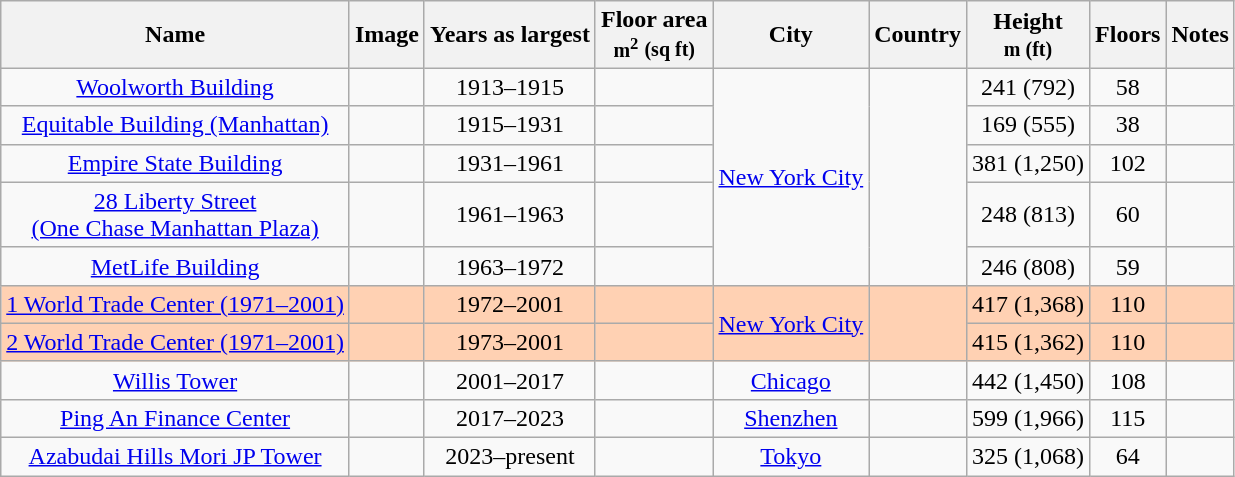<table class="wikitable sortable" style="text-align:center">
<tr>
<th scope="col">Name</th>
<th scope="col" class="unsortable">Image</th>
<th scope="col">Years as largest</th>
<th scope="col">Floor area<br><small>m<sup>2</sup></small> <small>(sq ft)</small></th>
<th scope="col">City</th>
<th scope="col">Country</th>
<th scope="col">Height<br><small>m (ft)</small></th>
<th scope="col">Floors</th>
<th scope="col" class="unsortable">Notes</th>
</tr>
<tr>
<td><a href='#'>Woolworth Building</a></td>
<td></td>
<td>1913–1915</td>
<td></td>
<td rowspan="5"><a href='#'>New York City</a></td>
<td rowspan="5"></td>
<td>241 (792)</td>
<td>58</td>
<td></td>
</tr>
<tr>
<td><a href='#'>Equitable Building (Manhattan)</a></td>
<td></td>
<td>1915–1931</td>
<td></td>
<td>169 (555)</td>
<td>38</td>
<td></td>
</tr>
<tr>
<td><a href='#'>Empire State Building</a></td>
<td></td>
<td>1931–1961</td>
<td></td>
<td>381 (1,250)</td>
<td>102</td>
<td></td>
</tr>
<tr>
<td><a href='#'>28 Liberty Street<br> (One Chase Manhattan Plaza)</a></td>
<td></td>
<td>1961–1963</td>
<td></td>
<td>248 (813)</td>
<td>60</td>
<td></td>
</tr>
<tr>
<td><a href='#'>MetLife Building</a></td>
<td></td>
<td>1963–1972</td>
<td></td>
<td>246 (808)</td>
<td>59</td>
<td></td>
</tr>
<tr style="background:#FFD1B3;">
<td><a href='#'>1 World Trade Center (1971–2001)</a></td>
<td></td>
<td>1972–2001</td>
<td></td>
<td rowspan="2"><a href='#'>New York City</a></td>
<td rowspan="2"></td>
<td>417 (1,368)</td>
<td>110</td>
<td></td>
</tr>
<tr style="background:#FFD1B3;">
<td><a href='#'>2 World Trade Center (1971–2001)</a></td>
<td></td>
<td>1973–2001</td>
<td></td>
<td>415 (1,362)</td>
<td>110</td>
<td></td>
</tr>
<tr>
<td><a href='#'>Willis Tower</a></td>
<td></td>
<td>2001–2017</td>
<td></td>
<td><a href='#'>Chicago</a></td>
<td></td>
<td>442 (1,450)</td>
<td>108</td>
<td></td>
</tr>
<tr>
<td><a href='#'>Ping An Finance Center</a></td>
<td></td>
<td>2017–2023</td>
<td></td>
<td><a href='#'>Shenzhen</a></td>
<td></td>
<td>599 (1,966)</td>
<td>115</td>
<td></td>
</tr>
<tr>
<td><a href='#'>Azabudai Hills Mori JP Tower</a></td>
<td></td>
<td>2023–present</td>
<td></td>
<td><a href='#'>Tokyo</a></td>
<td></td>
<td>325 (1,068)</td>
<td>64</td>
<td></td>
</tr>
</table>
